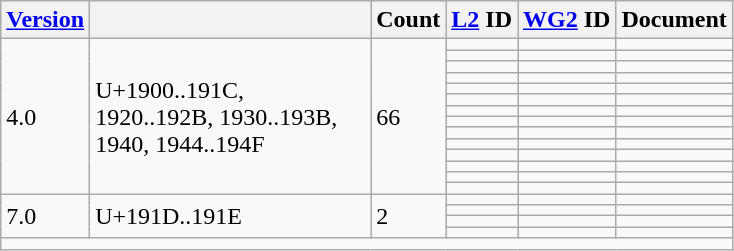<table class="wikitable collapsible sticky-header">
<tr>
<th><a href='#'>Version</a></th>
<th></th>
<th>Count</th>
<th><a href='#'>L2</a> ID</th>
<th><a href='#'>WG2</a> ID</th>
<th>Document</th>
</tr>
<tr>
<td rowspan="14">4.0</td>
<td rowspan="14" width="180">U+1900..191C, 1920..192B, 1930..193B, 1940, 1944..194F</td>
<td rowspan="14">66</td>
<td></td>
<td></td>
<td></td>
</tr>
<tr>
<td></td>
<td></td>
<td></td>
</tr>
<tr>
<td></td>
<td></td>
<td></td>
</tr>
<tr>
<td></td>
<td></td>
<td></td>
</tr>
<tr>
<td></td>
<td></td>
<td></td>
</tr>
<tr>
<td></td>
<td></td>
<td></td>
</tr>
<tr>
<td></td>
<td></td>
<td></td>
</tr>
<tr>
<td></td>
<td></td>
<td></td>
</tr>
<tr>
<td></td>
<td></td>
<td></td>
</tr>
<tr>
<td></td>
<td></td>
<td></td>
</tr>
<tr>
<td></td>
<td></td>
<td></td>
</tr>
<tr>
<td></td>
<td></td>
<td></td>
</tr>
<tr>
<td></td>
<td></td>
<td></td>
</tr>
<tr>
<td></td>
<td></td>
<td></td>
</tr>
<tr>
<td rowspan="4">7.0</td>
<td rowspan="4">U+191D..191E</td>
<td rowspan="4">2</td>
<td></td>
<td></td>
<td></td>
</tr>
<tr>
<td></td>
<td></td>
<td></td>
</tr>
<tr>
<td></td>
<td></td>
<td></td>
</tr>
<tr>
<td></td>
<td></td>
<td></td>
</tr>
<tr class="sortbottom">
<td colspan="6"></td>
</tr>
</table>
